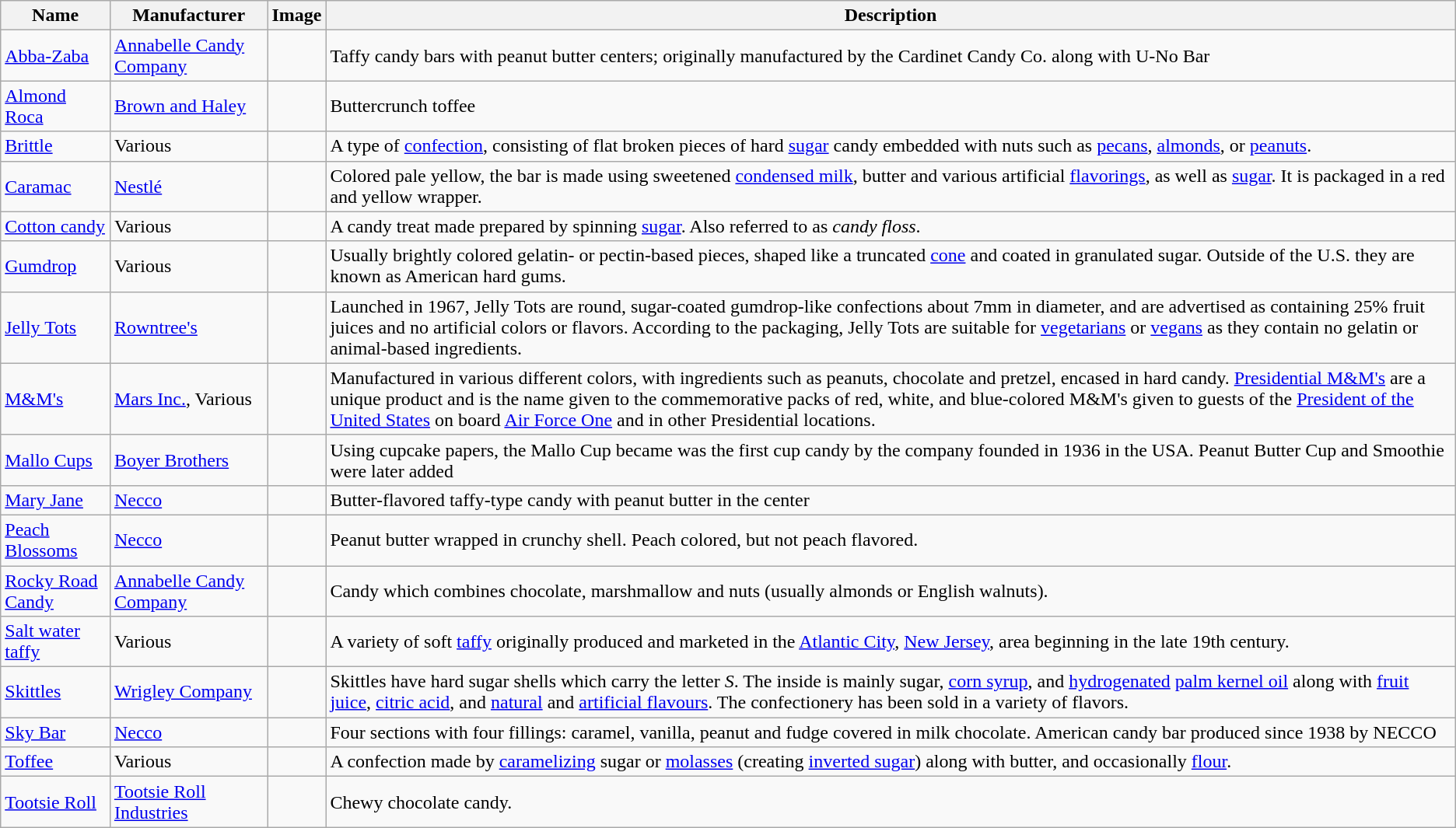<table class="wikitable sortable">
<tr>
<th>Name</th>
<th>Manufacturer</th>
<th class="unsortable">Image</th>
<th>Description</th>
</tr>
<tr>
<td><a href='#'>Abba-Zaba</a></td>
<td><a href='#'>Annabelle Candy Company</a></td>
<td></td>
<td>Taffy candy bars with peanut butter centers; originally manufactured by the Cardinet Candy Co. along with U-No Bar</td>
</tr>
<tr>
<td><a href='#'>Almond Roca</a></td>
<td><a href='#'>Brown and Haley</a></td>
<td></td>
<td>Buttercrunch toffee</td>
</tr>
<tr>
<td><a href='#'>Brittle</a></td>
<td>Various</td>
<td></td>
<td>A type of <a href='#'>confection</a>, consisting of flat broken pieces of hard <a href='#'>sugar</a> candy embedded with nuts such as <a href='#'>pecans</a>, <a href='#'>almonds</a>, or <a href='#'>peanuts</a>.</td>
</tr>
<tr>
<td><a href='#'>Caramac</a></td>
<td><a href='#'>Nestlé</a></td>
<td></td>
<td>Colored pale yellow, the bar is made using sweetened <a href='#'>condensed milk</a>, butter and various artificial <a href='#'>flavorings</a>, as well as <a href='#'>sugar</a>. It is packaged in a red and yellow wrapper.</td>
</tr>
<tr>
<td><a href='#'>Cotton candy</a></td>
<td>Various</td>
<td></td>
<td>A candy treat made prepared by spinning <a href='#'>sugar</a>. Also referred to as <em>candy floss</em>.</td>
</tr>
<tr>
<td><a href='#'>Gumdrop</a></td>
<td>Various</td>
<td></td>
<td>Usually brightly colored gelatin- or pectin-based pieces, shaped like a truncated <a href='#'>cone</a> and coated in granulated sugar. Outside of the U.S. they are known as American hard gums.</td>
</tr>
<tr>
<td><a href='#'>Jelly Tots</a></td>
<td><a href='#'>Rowntree's</a></td>
<td></td>
<td>Launched in 1967, Jelly Tots are round, sugar-coated gumdrop-like confections about 7mm in diameter, and are advertised as containing 25% fruit juices and no artificial colors or flavors. According to the packaging, Jelly Tots are suitable for <a href='#'>vegetarians</a> or <a href='#'>vegans</a> as they contain no gelatin or animal-based ingredients.</td>
</tr>
<tr>
<td><a href='#'>M&M's</a></td>
<td><a href='#'>Mars Inc.</a>, Various</td>
<td></td>
<td>Manufactured in various different colors, with ingredients such as peanuts, chocolate and pretzel, encased in hard candy. <a href='#'>Presidential M&M's</a> are a unique product and is the name given to the commemorative packs of red, white, and blue-colored M&M's given to guests of the <a href='#'>President of the United States</a> on board <a href='#'>Air Force One</a> and in other Presidential locations.</td>
</tr>
<tr>
<td><a href='#'>Mallo Cups</a></td>
<td><a href='#'>Boyer Brothers</a></td>
<td></td>
<td>Using cupcake papers, the Mallo Cup became was the first cup candy by the company founded in 1936 in the USA. Peanut Butter Cup and Smoothie were later added</td>
</tr>
<tr>
<td><a href='#'>Mary Jane</a></td>
<td><a href='#'>Necco</a></td>
<td></td>
<td>Butter-flavored taffy-type candy with peanut butter in the center</td>
</tr>
<tr>
<td><a href='#'>Peach Blossoms</a></td>
<td><a href='#'>Necco</a></td>
<td></td>
<td>Peanut butter wrapped in crunchy shell. Peach colored, but not peach flavored.</td>
</tr>
<tr>
<td><a href='#'>Rocky Road Candy</a></td>
<td><a href='#'>Annabelle Candy Company</a></td>
<td></td>
<td>Candy which combines chocolate, marshmallow and nuts (usually almonds or English walnuts).</td>
</tr>
<tr>
<td><a href='#'>Salt water taffy</a></td>
<td>Various</td>
<td></td>
<td>A variety of soft <a href='#'>taffy</a> originally produced and marketed in the <a href='#'>Atlantic City</a>, <a href='#'>New Jersey</a>, area beginning in the late 19th century.</td>
</tr>
<tr>
<td><a href='#'>Skittles</a></td>
<td><a href='#'>Wrigley Company</a></td>
<td></td>
<td>Skittles have hard sugar shells which carry the letter <em>S</em>. The inside is mainly sugar, <a href='#'>corn syrup</a>, and <a href='#'>hydrogenated</a> <a href='#'>palm kernel oil</a> along with <a href='#'>fruit juice</a>, <a href='#'>citric acid</a>, and <a href='#'>natural</a> and <a href='#'>artificial flavours</a>. The confectionery has been sold in a variety of flavors.</td>
</tr>
<tr>
<td><a href='#'>Sky Bar</a></td>
<td><a href='#'>Necco</a></td>
<td></td>
<td>Four sections with four fillings: caramel, vanilla, peanut and fudge covered in milk chocolate. American candy bar produced since 1938 by NECCO</td>
</tr>
<tr>
<td><a href='#'>Toffee</a></td>
<td>Various</td>
<td></td>
<td>A confection made by <a href='#'>caramelizing</a> sugar or <a href='#'>molasses</a> (creating <a href='#'>inverted sugar</a>) along with butter, and occasionally <a href='#'>flour</a>.</td>
</tr>
<tr>
<td><a href='#'>Tootsie Roll</a></td>
<td><a href='#'>Tootsie Roll Industries</a></td>
<td></td>
<td>Chewy chocolate candy.</td>
</tr>
</table>
